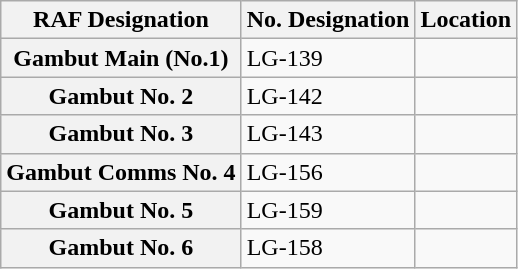<table class="wikitable">
<tr>
<th>RAF Designation</th>
<th>No. Designation</th>
<th>Location</th>
</tr>
<tr>
<th>Gambut Main (No.1)</th>
<td>LG-139</td>
<td></td>
</tr>
<tr>
<th>Gambut No. 2</th>
<td>LG-142</td>
<td></td>
</tr>
<tr>
<th>Gambut No. 3</th>
<td>LG-143</td>
<td></td>
</tr>
<tr>
<th>Gambut Comms No. 4</th>
<td>LG-156</td>
<td></td>
</tr>
<tr>
<th>Gambut No. 5</th>
<td>LG-159</td>
<td></td>
</tr>
<tr>
<th>Gambut No. 6</th>
<td>LG-158</td>
<td></td>
</tr>
</table>
